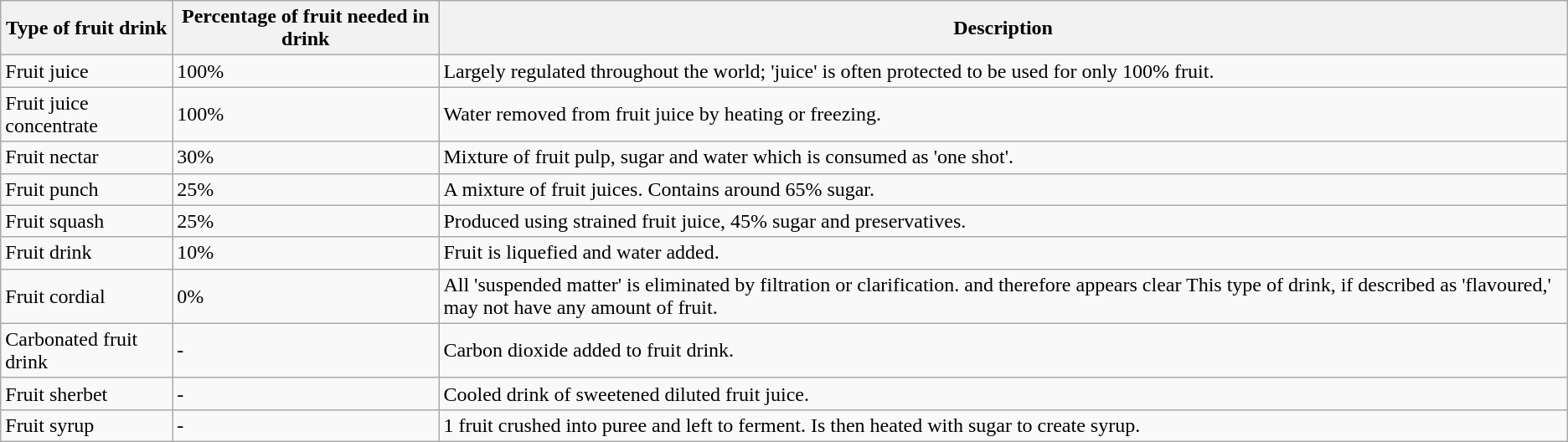<table class="wikitable">
<tr>
<th>Type of fruit drink </th>
<th>Percentage of fruit needed in drink</th>
<th>Description</th>
</tr>
<tr>
<td>Fruit juice</td>
<td>100%</td>
<td>Largely regulated throughout the world; 'juice' is often protected to be used for only 100% fruit.</td>
</tr>
<tr>
<td>Fruit juice concentrate</td>
<td>100%</td>
<td>Water removed from fruit juice by heating or freezing.</td>
</tr>
<tr>
<td>Fruit nectar</td>
<td>30%</td>
<td>Mixture of fruit pulp, sugar and water which is consumed as 'one shot'.</td>
</tr>
<tr>
<td>Fruit punch</td>
<td>25%</td>
<td>A mixture of fruit juices. Contains around 65% sugar.</td>
</tr>
<tr>
<td>Fruit squash</td>
<td>25%</td>
<td>Produced using strained fruit juice, 45% sugar and preservatives.</td>
</tr>
<tr>
<td>Fruit drink</td>
<td>10%</td>
<td>Fruit is liquefied and water added.</td>
</tr>
<tr>
<td>Fruit cordial</td>
<td>0%</td>
<td>All 'suspended matter' is eliminated by filtration or clarification. and therefore appears clear This type of drink, if described as 'flavoured,' may not have any amount of fruit.</td>
</tr>
<tr>
<td>Carbonated fruit drink</td>
<td>-</td>
<td>Carbon dioxide added to fruit drink.</td>
</tr>
<tr>
<td>Fruit sherbet</td>
<td>-</td>
<td>Cooled drink of sweetened diluted fruit juice.</td>
</tr>
<tr>
<td>Fruit syrup</td>
<td>-</td>
<td>1 fruit crushed into puree and left to ferment. Is then heated with sugar to create syrup.</td>
</tr>
</table>
